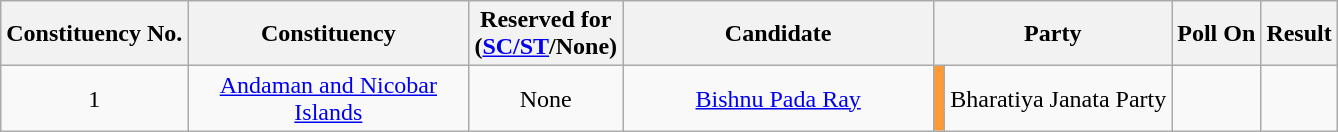<table class="wikitable sortable" style="text-align:center">
<tr>
<th>Constituency No.</th>
<th style="width:180px;">Constituency</th>
<th>Reserved for<br>(<a href='#'>SC/ST</a>/None)</th>
<th style="width:200px;">Candidate</th>
<th colspan="2">Party</th>
<th>Poll On</th>
<th>Result</th>
</tr>
<tr>
<td style="text-align:center;">1</td>
<td><a href='#'>Andaman and Nicobar Islands</a></td>
<td>None</td>
<td><a href='#'>Bishnu Pada Ray</a></td>
<td bgcolor=#FF9933></td>
<td>Bharatiya Janata Party</td>
<td></td>
<td></td>
</tr>
</table>
